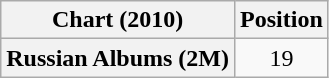<table class="wikitable plainrowheaders" style="text-align:center">
<tr>
<th scope="col">Chart (2010)</th>
<th scope="col">Position</th>
</tr>
<tr>
<th scope="row">Russian Albums (2M)</th>
<td style="text-align:center;">19</td>
</tr>
</table>
